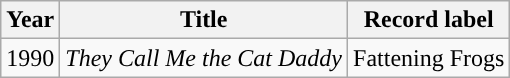<table class="wikitable sortable">
<tr>
<th>Year</th>
<th>Title</th>
<th>Record label</th>
</tr>
<tr>
<td>1990</td>
<td><em>They Call Me the Cat Daddy</em></td>
<td style="text-align:center;">Fattening Frogs</td>
</tr>
</table>
